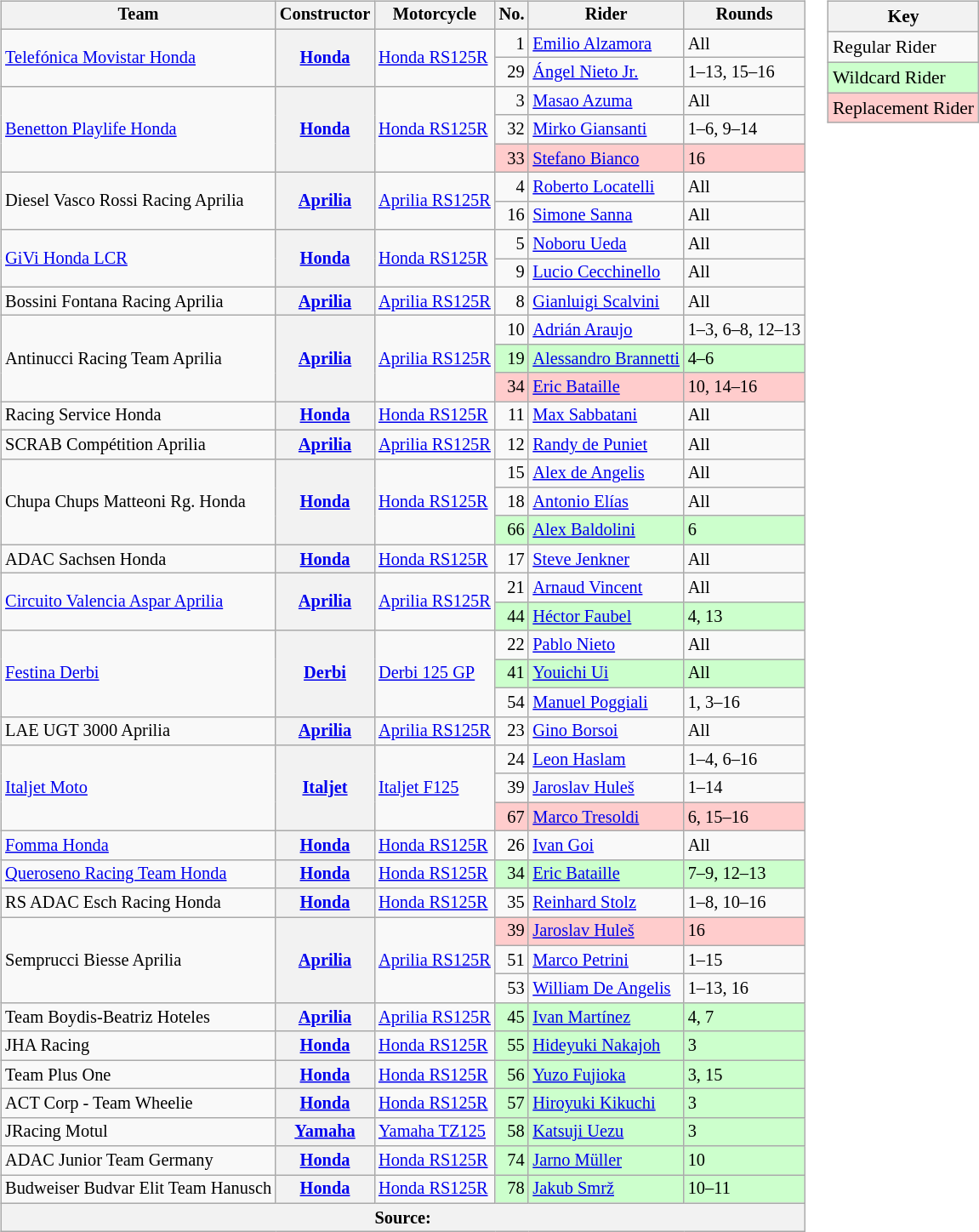<table>
<tr>
<td><br><table class="wikitable" style="font-size: 85%;">
<tr>
<th>Team</th>
<th>Constructor</th>
<th>Motorcycle</th>
<th>No.</th>
<th>Rider</th>
<th>Rounds</th>
</tr>
<tr>
<td rowspan=2> <a href='#'>Telefónica Movistar Honda</a></td>
<th rowspan=2><a href='#'>Honda</a></th>
<td rowspan=2><a href='#'>Honda RS125R</a></td>
<td align="right">1</td>
<td> <a href='#'>Emilio Alzamora</a></td>
<td>All</td>
</tr>
<tr>
<td align="right">29</td>
<td> <a href='#'>Ángel Nieto Jr.</a></td>
<td>1–13, 15–16</td>
</tr>
<tr>
<td rowspan=3> <a href='#'>Benetton Playlife Honda</a></td>
<th rowspan=3><a href='#'>Honda</a></th>
<td rowspan=3><a href='#'>Honda RS125R</a></td>
<td align="right">3</td>
<td> <a href='#'>Masao Azuma</a></td>
<td>All</td>
</tr>
<tr>
<td align="right">32</td>
<td> <a href='#'>Mirko Giansanti</a></td>
<td>1–6, 9–14</td>
</tr>
<tr style="background-color:#ffcccc">
<td align="right">33</td>
<td> <a href='#'>Stefano Bianco</a></td>
<td>16</td>
</tr>
<tr>
<td rowspan=2> Diesel Vasco Rossi Racing Aprilia</td>
<th rowspan=2><a href='#'>Aprilia</a></th>
<td rowspan=2><a href='#'>Aprilia RS125R</a></td>
<td align="right">4</td>
<td> <a href='#'>Roberto Locatelli</a></td>
<td>All</td>
</tr>
<tr>
<td align="right">16</td>
<td> <a href='#'>Simone Sanna</a></td>
<td>All</td>
</tr>
<tr>
<td rowspan=2> <a href='#'>GiVi Honda LCR</a></td>
<th rowspan=2><a href='#'>Honda</a></th>
<td rowspan=2><a href='#'>Honda RS125R</a></td>
<td align="right">5</td>
<td> <a href='#'>Noboru Ueda</a></td>
<td>All</td>
</tr>
<tr>
<td align="right">9</td>
<td> <a href='#'>Lucio Cecchinello</a></td>
<td>All</td>
</tr>
<tr>
<td> Bossini Fontana Racing Aprilia</td>
<th><a href='#'>Aprilia</a></th>
<td><a href='#'>Aprilia RS125R</a></td>
<td align="right">8</td>
<td> <a href='#'>Gianluigi Scalvini</a></td>
<td>All</td>
</tr>
<tr>
<td rowspan=3> Antinucci Racing Team Aprilia</td>
<th rowspan=3><a href='#'>Aprilia</a></th>
<td rowspan=3><a href='#'>Aprilia RS125R</a></td>
<td align="right">10</td>
<td> <a href='#'>Adrián Araujo</a></td>
<td>1–3, 6–8, 12–13</td>
</tr>
<tr style="background-color:#ccffcc">
<td align="right">19</td>
<td> <a href='#'>Alessandro Brannetti</a></td>
<td>4–6</td>
</tr>
<tr style="background-color:#ffcccc">
<td align="right">34</td>
<td> <a href='#'>Eric Bataille</a></td>
<td>10, 14–16</td>
</tr>
<tr>
<td> Racing Service Honda</td>
<th><a href='#'>Honda</a></th>
<td><a href='#'>Honda RS125R</a></td>
<td align="right">11</td>
<td> <a href='#'>Max Sabbatani</a></td>
<td>All</td>
</tr>
<tr>
<td> SCRAB Compétition Aprilia</td>
<th><a href='#'>Aprilia</a></th>
<td><a href='#'>Aprilia RS125R</a></td>
<td align="right">12</td>
<td> <a href='#'>Randy de Puniet</a></td>
<td>All</td>
</tr>
<tr>
<td rowspan=3> Chupa Chups Matteoni Rg. Honda</td>
<th rowspan=3><a href='#'>Honda</a></th>
<td rowspan=3><a href='#'>Honda RS125R</a></td>
<td align="right">15</td>
<td> <a href='#'>Alex de Angelis</a></td>
<td>All</td>
</tr>
<tr>
<td align="right">18</td>
<td> <a href='#'>Antonio Elías</a></td>
<td>All</td>
</tr>
<tr style="background-color:#ccffcc">
<td align="right">66</td>
<td> <a href='#'>Alex Baldolini</a></td>
<td>6</td>
</tr>
<tr>
<td> ADAC Sachsen Honda</td>
<th><a href='#'>Honda</a></th>
<td><a href='#'>Honda RS125R</a></td>
<td align="right">17</td>
<td> <a href='#'>Steve Jenkner</a></td>
<td>All</td>
</tr>
<tr>
<td rowspan=2> <a href='#'>Circuito Valencia Aspar Aprilia</a></td>
<th rowspan=2><a href='#'>Aprilia</a></th>
<td rowspan=2><a href='#'>Aprilia RS125R</a></td>
<td align="right">21</td>
<td> <a href='#'>Arnaud Vincent</a></td>
<td>All</td>
</tr>
<tr style="background-color:#ccffcc">
<td align="right">44</td>
<td> <a href='#'>Héctor Faubel</a></td>
<td>4, 13</td>
</tr>
<tr>
<td rowspan=3> <a href='#'>Festina Derbi</a></td>
<th rowspan=3><a href='#'>Derbi</a></th>
<td rowspan=3><a href='#'>Derbi 125 GP</a></td>
<td align="right">22</td>
<td> <a href='#'>Pablo Nieto</a></td>
<td>All</td>
</tr>
<tr style="background-color:#ccffcc">
<td align="right">41</td>
<td> <a href='#'>Youichi Ui</a></td>
<td>All</td>
</tr>
<tr>
<td align="right">54</td>
<td> <a href='#'>Manuel Poggiali</a></td>
<td>1, 3–16</td>
</tr>
<tr>
<td> LAE UGT 3000 Aprilia</td>
<th><a href='#'>Aprilia</a></th>
<td><a href='#'>Aprilia RS125R</a></td>
<td align="right">23</td>
<td> <a href='#'>Gino Borsoi</a></td>
<td>All</td>
</tr>
<tr>
<td rowspan=3> <a href='#'>Italjet Moto</a></td>
<th rowspan=3><a href='#'>Italjet</a></th>
<td rowspan=3><a href='#'>Italjet F125</a></td>
<td align="right">24</td>
<td> <a href='#'>Leon Haslam</a></td>
<td>1–4, 6–16</td>
</tr>
<tr>
<td align="right">39</td>
<td> <a href='#'>Jaroslav Huleš</a></td>
<td>1–14</td>
</tr>
<tr style="background-color:#ffcccc">
<td align="right">67</td>
<td> <a href='#'>Marco Tresoldi</a></td>
<td>6, 15–16</td>
</tr>
<tr>
<td> <a href='#'>Fomma Honda</a></td>
<th><a href='#'>Honda</a></th>
<td><a href='#'>Honda RS125R</a></td>
<td align="right">26</td>
<td> <a href='#'>Ivan Goi</a></td>
<td>All</td>
</tr>
<tr>
<td> <a href='#'>Queroseno Racing Team Honda</a></td>
<th><a href='#'>Honda</a></th>
<td><a href='#'>Honda RS125R</a></td>
<td align="right" style="background-color:#ccffcc">34</td>
<td style="background-color:#ccffcc"> <a href='#'>Eric Bataille</a></td>
<td style="background-color:#ccffcc">7–9, 12–13</td>
</tr>
<tr>
<td> RS ADAC Esch Racing Honda</td>
<th><a href='#'>Honda</a></th>
<td><a href='#'>Honda RS125R</a></td>
<td align="right">35</td>
<td> <a href='#'>Reinhard Stolz</a></td>
<td>1–8, 10–16</td>
</tr>
<tr>
<td rowspan=3> Semprucci Biesse Aprilia</td>
<th rowspan=3><a href='#'>Aprilia</a></th>
<td rowspan=3><a href='#'>Aprilia RS125R</a></td>
<td align="right" style="background-color:#ffcccc">39</td>
<td style="background-color:#ffcccc"> <a href='#'>Jaroslav Huleš</a></td>
<td style="background-color:#ffcccc">16</td>
</tr>
<tr>
<td align="right">51</td>
<td> <a href='#'>Marco Petrini</a></td>
<td>1–15</td>
</tr>
<tr>
<td align="right">53</td>
<td> <a href='#'>William De Angelis</a></td>
<td>1–13, 16</td>
</tr>
<tr>
<td> Team Boydis-Beatriz Hoteles</td>
<th><a href='#'>Aprilia</a></th>
<td><a href='#'>Aprilia RS125R</a></td>
<td align="right" style="background-color:#ccffcc">45</td>
<td style="background-color:#ccffcc"> <a href='#'>Ivan Martínez</a></td>
<td style="background-color:#ccffcc">4, 7</td>
</tr>
<tr>
<td> JHA Racing</td>
<th><a href='#'>Honda</a></th>
<td><a href='#'>Honda RS125R</a></td>
<td align="right" style="background-color:#ccffcc">55</td>
<td style="background-color:#ccffcc"> <a href='#'>Hideyuki Nakajoh</a></td>
<td style="background-color:#ccffcc">3</td>
</tr>
<tr>
<td> Team Plus One</td>
<th><a href='#'>Honda</a></th>
<td><a href='#'>Honda RS125R</a></td>
<td align="right" style="background-color:#ccffcc">56</td>
<td style="background-color:#ccffcc"> <a href='#'>Yuzo Fujioka</a></td>
<td style="background-color:#ccffcc">3, 15</td>
</tr>
<tr>
<td> ACT Corp - Team Wheelie</td>
<th><a href='#'>Honda</a></th>
<td><a href='#'>Honda RS125R</a></td>
<td align="right" style="background-color:#ccffcc">57</td>
<td style="background-color:#ccffcc"> <a href='#'>Hiroyuki Kikuchi</a></td>
<td style="background-color:#ccffcc">3</td>
</tr>
<tr>
<td> JRacing Motul</td>
<th><a href='#'>Yamaha</a></th>
<td><a href='#'>Yamaha TZ125</a></td>
<td align="right" style="background-color:#ccffcc">58</td>
<td style="background-color:#ccffcc"> <a href='#'>Katsuji Uezu</a></td>
<td style="background-color:#ccffcc">3</td>
</tr>
<tr>
<td> ADAC Junior Team Germany</td>
<th><a href='#'>Honda</a></th>
<td><a href='#'>Honda RS125R</a></td>
<td align="right" style="background-color:#ccffcc">74</td>
<td style="background-color:#ccffcc"> <a href='#'>Jarno Müller</a></td>
<td style="background-color:#ccffcc">10</td>
</tr>
<tr>
<td> Budweiser Budvar Elit Team Hanusch</td>
<th><a href='#'>Honda</a></th>
<td><a href='#'>Honda RS125R</a></td>
<td align="right" style="background-color:#ccffcc">78</td>
<td style="background-color:#ccffcc"> <a href='#'>Jakub Smrž</a></td>
<td style="background-color:#ccffcc">10–11</td>
</tr>
<tr>
<th colspan=6>Source:</th>
</tr>
</table>
</td>
<td valign="top"><br><table class="wikitable" style="font-size: 90%;">
<tr>
<th colspan=2>Key</th>
</tr>
<tr>
<td>Regular Rider</td>
</tr>
<tr style="background-color:#ccffcc">
<td>Wildcard Rider</td>
</tr>
<tr style="background-color:#ffcccc">
<td>Replacement Rider</td>
</tr>
</table>
</td>
</tr>
</table>
